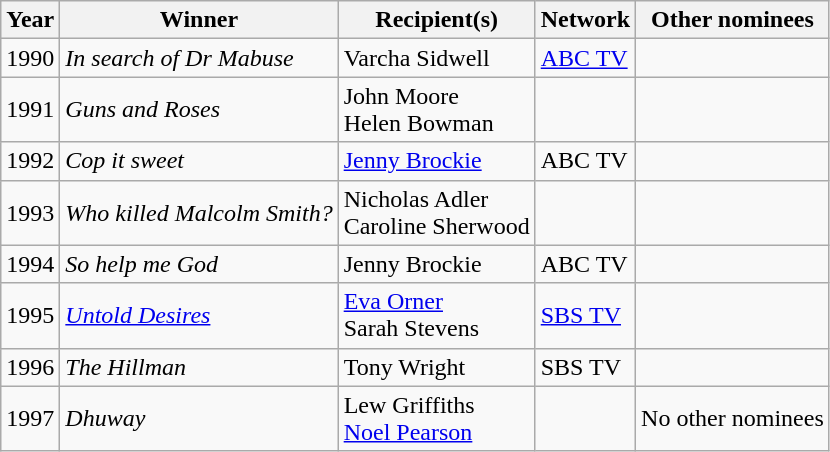<table class="wikitable">
<tr>
<th>Year</th>
<th>Winner</th>
<th>Recipient(s)</th>
<th>Network</th>
<th>Other nominees</th>
</tr>
<tr>
<td>1990</td>
<td><em>In search of Dr Mabuse</em></td>
<td>Varcha Sidwell</td>
<td><a href='#'>ABC TV</a></td>
<td></td>
</tr>
<tr>
<td>1991</td>
<td><em>Guns and Roses</em></td>
<td>John Moore <br>Helen Bowman</td>
<td></td>
<td></td>
</tr>
<tr>
<td>1992</td>
<td><em>Cop it sweet</em></td>
<td><a href='#'>Jenny Brockie</a></td>
<td>ABC TV</td>
<td></td>
</tr>
<tr>
<td>1993</td>
<td><em>Who killed Malcolm Smith?</em></td>
<td>Nicholas Adler <br>Caroline Sherwood</td>
<td></td>
<td></td>
</tr>
<tr>
<td>1994</td>
<td><em>So help me God</em></td>
<td>Jenny Brockie</td>
<td>ABC TV</td>
<td></td>
</tr>
<tr>
<td>1995</td>
<td><em><a href='#'>Untold Desires</a></em></td>
<td><a href='#'>Eva Orner</a> <br>Sarah Stevens</td>
<td><a href='#'>SBS TV</a></td>
<td></td>
</tr>
<tr>
<td>1996</td>
<td><em>The Hillman</em></td>
<td>Tony Wright</td>
<td>SBS TV</td>
<td></td>
</tr>
<tr>
<td>1997</td>
<td><em>Dhuway</em></td>
<td>Lew Griffiths <br><a href='#'>Noel Pearson</a></td>
<td></td>
<td>No other nominees</td>
</tr>
</table>
